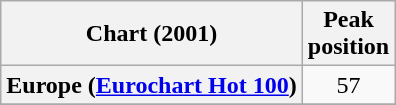<table class="wikitable sortable plainrowheaders" style="text-align:center">
<tr>
<th scope="col">Chart (2001)</th>
<th scope="col">Peak<br>position</th>
</tr>
<tr>
<th scope="row">Europe (<a href='#'>Eurochart Hot 100</a>)</th>
<td>57</td>
</tr>
<tr>
</tr>
<tr>
</tr>
<tr>
</tr>
</table>
